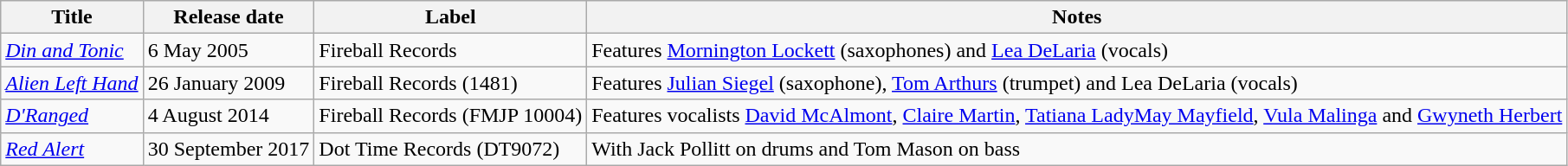<table class="wikitable">
<tr>
<th>Title</th>
<th>Release date</th>
<th>Label</th>
<th>Notes</th>
</tr>
<tr>
<td><em><a href='#'>Din and Tonic</a></em></td>
<td>6 May 2005</td>
<td>Fireball Records</td>
<td>Features <a href='#'>Mornington Lockett</a> (saxophones) and <a href='#'>Lea DeLaria</a> (vocals)</td>
</tr>
<tr>
<td><em><a href='#'>Alien Left Hand</a></em></td>
<td>26 January 2009</td>
<td>Fireball Records (1481)</td>
<td>Features <a href='#'>Julian Siegel</a> (saxophone), <a href='#'>Tom Arthurs</a> (trumpet) and Lea DeLaria (vocals)</td>
</tr>
<tr>
<td><em><a href='#'>D'Ranged</a></em></td>
<td>4 August 2014</td>
<td>Fireball Records (FMJP 10004)</td>
<td>Features vocalists <a href='#'>David McAlmont</a>, <a href='#'>Claire Martin</a>, <a href='#'>Tatiana LadyMay Mayfield</a>, <a href='#'>Vula Malinga</a> and <a href='#'>Gwyneth Herbert</a></td>
</tr>
<tr>
<td><em><a href='#'>Red Alert</a></em></td>
<td>30 September 2017</td>
<td>Dot Time Records (DT9072)</td>
<td>With Jack Pollitt on drums and Tom Mason on bass</td>
</tr>
</table>
